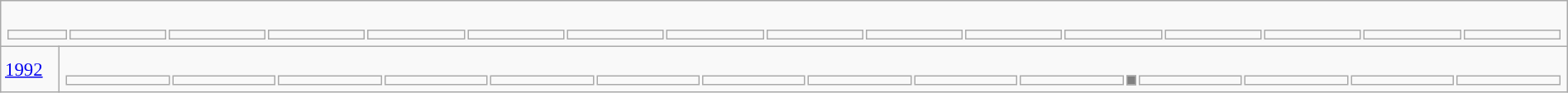<table class="wikitable" width="100%" style="border:solid #000000 1px;font-size:95%;">
<tr>
<td colspan="2"><br><table width="100%" style="font-size:90%;">
<tr>
<td width="40"></td>
<td></td>
<td></td>
<td></td>
<td></td>
<td></td>
<td></td>
<td></td>
<td></td>
<td></td>
<td></td>
<td></td>
<td></td>
<td></td>
<td></td>
<td></td>
</tr>
</table>
</td>
</tr>
<tr>
<td width="40"><a href='#'>1992</a></td>
<td><br><table style="width:100%; text-align:center; font-weight:bold;">
<tr>
<td style="background-color: "></td>
<td style="background-color: "></td>
<td style="background-color: "></td>
<td style="background-color: "></td>
<td style="background-color: "></td>
<td style="background-color: "></td>
<td style="background-color: "></td>
<td style="background-color: "></td>
<td style="background-color: "></td>
<td style="background-color: "></td>
<td style="background-color: #808080;                                                                   width:  0.32%"></td>
<td style="background-color: "></td>
<td style="background-color: "></td>
<td style="background-color: "></td>
<td style="background-color: "></td>
</tr>
</table>
</td>
</tr>
</table>
